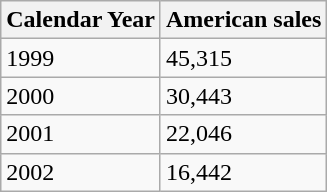<table class="wikitable">
<tr>
<th>Calendar Year</th>
<th>American sales</th>
</tr>
<tr>
<td>1999</td>
<td>45,315</td>
</tr>
<tr>
<td>2000</td>
<td>30,443</td>
</tr>
<tr>
<td>2001</td>
<td>22,046</td>
</tr>
<tr>
<td>2002</td>
<td>16,442</td>
</tr>
</table>
